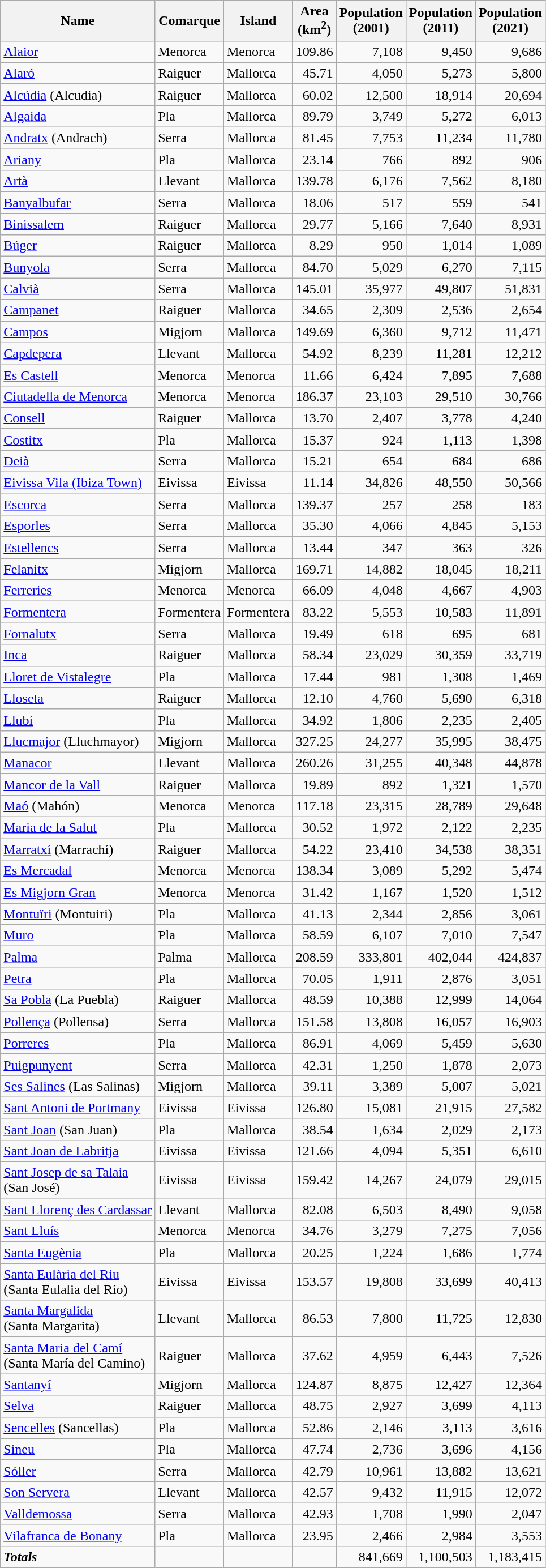<table class="wikitable sortable">
<tr>
<th>Name</th>
<th>Comarque</th>
<th>Island</th>
<th>Area<br>(km<sup>2</sup>)</th>
<th>Population<br>(2001)</th>
<th>Population<br>(2011)</th>
<th>Population<br>(2021)</th>
</tr>
<tr>
<td><a href='#'>Alaior</a></td>
<td>Menorca</td>
<td>Menorca</td>
<td align="right">109.86</td>
<td align="right">7,108</td>
<td align="right">9,450</td>
<td align="right">9,686</td>
</tr>
<tr>
<td><a href='#'>Alaró</a></td>
<td>Raiguer</td>
<td>Mallorca</td>
<td align="right">45.71</td>
<td align="right">4,050</td>
<td align="right">5,273</td>
<td align="right">5,800</td>
</tr>
<tr>
<td><a href='#'>Alcúdia</a> (Alcudia)</td>
<td>Raiguer</td>
<td>Mallorca</td>
<td align="right">60.02</td>
<td align="right">12,500</td>
<td align="right">18,914</td>
<td align="right">20,694</td>
</tr>
<tr>
<td><a href='#'>Algaida</a></td>
<td>Pla</td>
<td>Mallorca</td>
<td align="right">89.79</td>
<td align="right">3,749</td>
<td align="right">5,272</td>
<td align="right">6,013</td>
</tr>
<tr>
<td><a href='#'>Andratx</a> (Andrach)</td>
<td>Serra</td>
<td>Mallorca</td>
<td align="right">81.45</td>
<td align="right">7,753</td>
<td align="right">11,234</td>
<td align="right">11,780</td>
</tr>
<tr>
<td><a href='#'>Ariany</a></td>
<td>Pla</td>
<td>Mallorca</td>
<td align="right">23.14</td>
<td align="right">766</td>
<td align="right">892</td>
<td align="right">906</td>
</tr>
<tr>
<td><a href='#'>Artà</a></td>
<td>Llevant</td>
<td>Mallorca</td>
<td align="right">139.78</td>
<td align="right">6,176</td>
<td align="right">7,562</td>
<td align="right">8,180</td>
</tr>
<tr>
<td><a href='#'>Banyalbufar</a></td>
<td>Serra</td>
<td>Mallorca</td>
<td align="right">18.06</td>
<td align="right">517</td>
<td align="right">559</td>
<td align="right">541</td>
</tr>
<tr>
<td><a href='#'>Binissalem</a></td>
<td>Raiguer</td>
<td>Mallorca</td>
<td align="right">29.77</td>
<td align="right">5,166</td>
<td align="right">7,640</td>
<td align="right">8,931</td>
</tr>
<tr>
<td><a href='#'>Búger</a></td>
<td>Raiguer</td>
<td>Mallorca</td>
<td align="right">8.29</td>
<td align="right">950</td>
<td align="right">1,014</td>
<td align="right">1,089</td>
</tr>
<tr>
<td><a href='#'>Bunyola</a></td>
<td>Serra</td>
<td>Mallorca</td>
<td align="right">84.70</td>
<td align="right">5,029</td>
<td align="right">6,270</td>
<td align="right">7,115</td>
</tr>
<tr>
<td><a href='#'>Calvià</a></td>
<td>Serra</td>
<td>Mallorca</td>
<td align="right">145.01</td>
<td align="right">35,977</td>
<td align="right">49,807</td>
<td align="right">51,831</td>
</tr>
<tr>
<td><a href='#'>Campanet</a></td>
<td>Raiguer</td>
<td>Mallorca</td>
<td align="right">34.65</td>
<td align="right">2,309</td>
<td align="right">2,536</td>
<td align="right">2,654</td>
</tr>
<tr>
<td><a href='#'>Campos</a></td>
<td>Migjorn</td>
<td>Mallorca</td>
<td align="right">149.69</td>
<td align="right">6,360</td>
<td align="right">9,712</td>
<td align="right">11,471</td>
</tr>
<tr>
<td><a href='#'>Capdepera</a></td>
<td>Llevant</td>
<td>Mallorca</td>
<td align="right">54.92</td>
<td align="right">8,239</td>
<td align="right">11,281</td>
<td align="right">12,212</td>
</tr>
<tr>
<td><a href='#'>Es Castell</a></td>
<td>Menorca</td>
<td>Menorca</td>
<td align="right">11.66</td>
<td align="right">6,424</td>
<td align="right">7,895</td>
<td align="right">7,688</td>
</tr>
<tr>
<td><a href='#'>Ciutadella de Menorca</a></td>
<td>Menorca</td>
<td>Menorca</td>
<td align="right">186.37</td>
<td align="right">23,103</td>
<td align="right">29,510</td>
<td align="right">30,766</td>
</tr>
<tr>
<td><a href='#'>Consell</a></td>
<td>Raiguer</td>
<td>Mallorca</td>
<td align="right">13.70</td>
<td align="right">2,407</td>
<td align="right">3,778</td>
<td align="right">4,240</td>
</tr>
<tr>
<td><a href='#'>Costitx</a></td>
<td>Pla</td>
<td>Mallorca</td>
<td align="right">15.37</td>
<td align="right">924</td>
<td align="right">1,113</td>
<td align="right">1,398</td>
</tr>
<tr>
<td><a href='#'>Deià</a></td>
<td>Serra</td>
<td>Mallorca</td>
<td align="right">15.21</td>
<td align="right">654</td>
<td align="right">684</td>
<td align="right">686</td>
</tr>
<tr>
<td><a href='#'>Eivissa Vila (Ibiza Town)</a></td>
<td>Eivissa</td>
<td>Eivissa</td>
<td align="right">11.14</td>
<td align="right">34,826</td>
<td align="right">48,550</td>
<td align="right">50,566</td>
</tr>
<tr>
<td><a href='#'>Escorca</a></td>
<td>Serra</td>
<td>Mallorca</td>
<td align="right">139.37</td>
<td align="right">257</td>
<td align="right">258</td>
<td align="right">183</td>
</tr>
<tr>
<td><a href='#'>Esporles</a></td>
<td>Serra</td>
<td>Mallorca</td>
<td align="right">35.30</td>
<td align="right">4,066</td>
<td align="right">4,845</td>
<td align="right">5,153</td>
</tr>
<tr>
<td><a href='#'>Estellencs</a></td>
<td>Serra</td>
<td>Mallorca</td>
<td align="right">13.44</td>
<td align="right">347</td>
<td align="right">363</td>
<td align="right">326</td>
</tr>
<tr>
<td><a href='#'>Felanitx</a></td>
<td>Migjorn</td>
<td>Mallorca</td>
<td align="right">169.71</td>
<td align="right">14,882</td>
<td align="right">18,045</td>
<td align="right">18,211</td>
</tr>
<tr>
<td><a href='#'>Ferreries</a></td>
<td>Menorca</td>
<td>Menorca</td>
<td align="right">66.09</td>
<td align="right">4,048</td>
<td align="right">4,667</td>
<td align="right">4,903</td>
</tr>
<tr>
<td><a href='#'>Formentera</a></td>
<td>Formentera</td>
<td>Formentera</td>
<td align="right">83.22</td>
<td align="right">5,553</td>
<td align="right">10,583</td>
<td align="right">11,891</td>
</tr>
<tr>
<td><a href='#'>Fornalutx</a></td>
<td>Serra</td>
<td>Mallorca</td>
<td align="right">19.49</td>
<td align="right">618</td>
<td align="right">695</td>
<td align="right">681</td>
</tr>
<tr>
<td><a href='#'>Inca</a></td>
<td>Raiguer</td>
<td>Mallorca</td>
<td align="right">58.34</td>
<td align="right">23,029</td>
<td align="right">30,359</td>
<td align="right">33,719</td>
</tr>
<tr>
<td><a href='#'>Lloret de Vistalegre</a></td>
<td>Pla</td>
<td>Mallorca</td>
<td align="right">17.44</td>
<td align="right">981</td>
<td align="right">1,308</td>
<td align="right">1,469</td>
</tr>
<tr>
<td><a href='#'>Lloseta</a></td>
<td>Raiguer</td>
<td>Mallorca</td>
<td align="right">12.10</td>
<td align="right">4,760</td>
<td align="right">5,690</td>
<td align="right">6,318</td>
</tr>
<tr>
<td><a href='#'>Llubí</a></td>
<td>Pla</td>
<td>Mallorca</td>
<td align="right">34.92</td>
<td align="right">1,806</td>
<td align="right">2,235</td>
<td align="right">2,405</td>
</tr>
<tr>
<td><a href='#'>Llucmajor</a> (Lluchmayor)</td>
<td>Migjorn</td>
<td>Mallorca</td>
<td align="right">327.25</td>
<td align="right">24,277</td>
<td align="right">35,995</td>
<td align="right">38,475</td>
</tr>
<tr>
<td><a href='#'>Manacor</a></td>
<td>Llevant</td>
<td>Mallorca</td>
<td align="right">260.26</td>
<td align="right">31,255</td>
<td align="right">40,348</td>
<td align="right">44,878</td>
</tr>
<tr>
<td><a href='#'>Mancor de la Vall</a></td>
<td>Raiguer</td>
<td>Mallorca</td>
<td align="right">19.89</td>
<td align="right">892</td>
<td align="right">1,321</td>
<td align="right">1,570</td>
</tr>
<tr>
<td><a href='#'>Maó</a> (Mahón)</td>
<td>Menorca</td>
<td>Menorca</td>
<td align="right">117.18</td>
<td align="right">23,315</td>
<td align="right">28,789</td>
<td align="right">29,648</td>
</tr>
<tr>
<td><a href='#'>Maria de la Salut</a></td>
<td>Pla</td>
<td>Mallorca</td>
<td align="right">30.52</td>
<td align="right">1,972</td>
<td align="right">2,122</td>
<td align="right">2,235</td>
</tr>
<tr>
<td><a href='#'>Marratxí</a> (Marrachí)</td>
<td>Raiguer</td>
<td>Mallorca</td>
<td align="right">54.22</td>
<td align="right">23,410</td>
<td align="right">34,538</td>
<td align="right">38,351</td>
</tr>
<tr>
<td><a href='#'>Es Mercadal</a></td>
<td>Menorca</td>
<td>Menorca</td>
<td align="right">138.34</td>
<td align="right">3,089</td>
<td align="right">5,292</td>
<td align="right">5,474</td>
</tr>
<tr>
<td><a href='#'>Es Migjorn Gran</a></td>
<td>Menorca</td>
<td>Menorca</td>
<td align="right">31.42</td>
<td align="right">1,167</td>
<td align="right">1,520</td>
<td align="right">1,512</td>
</tr>
<tr>
<td><a href='#'>Montuïri</a> (Montuiri)</td>
<td>Pla</td>
<td>Mallorca</td>
<td align="right">41.13</td>
<td align="right">2,344</td>
<td align="right">2,856</td>
<td align="right">3,061</td>
</tr>
<tr>
<td><a href='#'>Muro</a></td>
<td>Pla</td>
<td>Mallorca</td>
<td align="right">58.59</td>
<td align="right">6,107</td>
<td align="right">7,010</td>
<td align="right">7,547</td>
</tr>
<tr>
<td><a href='#'>Palma</a></td>
<td>Palma</td>
<td>Mallorca</td>
<td align="right">208.59</td>
<td align="right">333,801</td>
<td align="right">402,044</td>
<td align="right">424,837</td>
</tr>
<tr>
<td><a href='#'>Petra</a></td>
<td>Pla</td>
<td>Mallorca</td>
<td align="right">70.05</td>
<td align="right">1,911</td>
<td align="right">2,876</td>
<td align="right">3,051</td>
</tr>
<tr>
<td><a href='#'>Sa Pobla</a> (La Puebla)</td>
<td>Raiguer</td>
<td>Mallorca</td>
<td align="right">48.59</td>
<td align="right">10,388</td>
<td align="right">12,999</td>
<td align="right">14,064</td>
</tr>
<tr>
<td><a href='#'>Pollença</a> (Pollensa)</td>
<td>Serra</td>
<td>Mallorca</td>
<td align="right">151.58</td>
<td align="right">13,808</td>
<td align="right">16,057</td>
<td align="right">16,903</td>
</tr>
<tr>
<td><a href='#'>Porreres</a></td>
<td>Pla</td>
<td>Mallorca</td>
<td align="right">86.91</td>
<td align="right">4,069</td>
<td align="right">5,459</td>
<td align="right">5,630</td>
</tr>
<tr>
<td><a href='#'>Puigpunyent</a></td>
<td>Serra</td>
<td>Mallorca</td>
<td align="right">42.31</td>
<td align="right">1,250</td>
<td align="right">1,878</td>
<td align="right">2,073</td>
</tr>
<tr>
<td><a href='#'>Ses Salines</a> (Las Salinas)</td>
<td>Migjorn</td>
<td>Mallorca</td>
<td align="right">39.11</td>
<td align="right">3,389</td>
<td align="right">5,007</td>
<td align="right">5,021</td>
</tr>
<tr>
<td><a href='#'>Sant Antoni de Portmany</a></td>
<td>Eivissa</td>
<td>Eivissa</td>
<td align="right">126.80</td>
<td align="right">15,081</td>
<td align="right">21,915</td>
<td align="right">27,582</td>
</tr>
<tr>
<td><a href='#'>Sant Joan</a> (San Juan)</td>
<td>Pla</td>
<td>Mallorca</td>
<td align="right">38.54</td>
<td align="right">1,634</td>
<td align="right">2,029</td>
<td align="right">2,173</td>
</tr>
<tr>
<td><a href='#'>Sant Joan de Labritja</a></td>
<td>Eivissa</td>
<td>Eivissa</td>
<td align="right">121.66</td>
<td align="right">4,094</td>
<td align="right">5,351</td>
<td align="right">6,610</td>
</tr>
<tr>
<td><a href='#'>Sant Josep de sa Talaia</a><br>(San José)</td>
<td>Eivissa</td>
<td>Eivissa</td>
<td align="right">159.42</td>
<td align="right">14,267</td>
<td align="right">24,079</td>
<td align="right">29,015</td>
</tr>
<tr>
<td><a href='#'>Sant Llorenç des Cardassar</a></td>
<td>Llevant</td>
<td>Mallorca</td>
<td align="right">82.08</td>
<td align="right">6,503</td>
<td align="right">8,490</td>
<td align="right">9,058</td>
</tr>
<tr>
<td><a href='#'>Sant Lluís</a></td>
<td>Menorca</td>
<td>Menorca</td>
<td align="right">34.76</td>
<td align="right">3,279</td>
<td align="right">7,275</td>
<td align="right">7,056</td>
</tr>
<tr>
<td><a href='#'>Santa Eugènia</a></td>
<td>Pla</td>
<td>Mallorca</td>
<td align="right">20.25</td>
<td align="right">1,224</td>
<td align="right">1,686</td>
<td align="right">1,774</td>
</tr>
<tr>
<td><a href='#'>Santa Eulària del Riu</a><br>(Santa Eulalia del Río)</td>
<td>Eivissa</td>
<td>Eivissa</td>
<td align="right">153.57</td>
<td align="right">19,808</td>
<td align="right">33,699</td>
<td align="right">40,413</td>
</tr>
<tr>
<td><a href='#'>Santa Margalida</a><br>(Santa Margarita)</td>
<td>Llevant</td>
<td>Mallorca</td>
<td align="right">86.53</td>
<td align="right">7,800</td>
<td align="right">11,725</td>
<td align="right">12,830</td>
</tr>
<tr>
<td><a href='#'>Santa Maria del Camí</a><br>(Santa María del Camino)</td>
<td>Raiguer</td>
<td>Mallorca</td>
<td align="right">37.62</td>
<td align="right">4,959</td>
<td align="right">6,443</td>
<td align="right">7,526</td>
</tr>
<tr>
<td><a href='#'>Santanyí</a></td>
<td>Migjorn</td>
<td>Mallorca</td>
<td align="right">124.87</td>
<td align="right">8,875</td>
<td align="right">12,427</td>
<td align="right">12,364</td>
</tr>
<tr>
<td><a href='#'>Selva</a></td>
<td>Raiguer</td>
<td>Mallorca</td>
<td align="right">48.75</td>
<td align="right">2,927</td>
<td align="right">3,699</td>
<td align="right">4,113</td>
</tr>
<tr>
<td><a href='#'>Sencelles</a> (Sancellas)</td>
<td>Pla</td>
<td>Mallorca</td>
<td align="right">52.86</td>
<td align="right">2,146</td>
<td align="right">3,113</td>
<td align="right">3,616</td>
</tr>
<tr>
<td><a href='#'>Sineu</a></td>
<td>Pla</td>
<td>Mallorca</td>
<td align="right">47.74</td>
<td align="right">2,736</td>
<td align="right">3,696</td>
<td align="right">4,156</td>
</tr>
<tr>
<td><a href='#'>Sóller</a></td>
<td>Serra</td>
<td>Mallorca</td>
<td align="right">42.79</td>
<td align="right">10,961</td>
<td align="right">13,882</td>
<td align="right">13,621</td>
</tr>
<tr>
<td><a href='#'>Son Servera</a></td>
<td>Llevant</td>
<td>Mallorca</td>
<td align="right">42.57</td>
<td align="right">9,432</td>
<td align="right">11,915</td>
<td align="right">12,072</td>
</tr>
<tr>
<td><a href='#'>Valldemossa</a></td>
<td>Serra</td>
<td>Mallorca</td>
<td align="right">42.93</td>
<td align="right">1,708</td>
<td align="right">1,990</td>
<td align="right">2,047</td>
</tr>
<tr>
<td><a href='#'>Vilafranca de Bonany</a></td>
<td>Pla</td>
<td>Mallorca</td>
<td align="right">23.95</td>
<td align="right">2,466</td>
<td align="right">2,984</td>
<td align="right">3,553</td>
</tr>
<tr>
<td><strong><em>Totals</em></strong></td>
<td></td>
<td></td>
<td align="right"></td>
<td align="right">841,669</td>
<td align="right">1,100,503</td>
<td align="right">1,183,415</td>
</tr>
</table>
